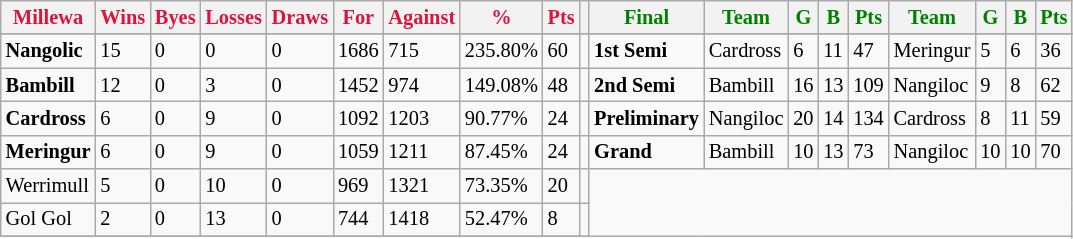<table style="font-size: 85%; text-align: left;" class="wikitable">
<tr>
<th style="color:crimson">Millewa</th>
<th style="color:crimson">Wins</th>
<th style="color:crimson">Byes</th>
<th style="color:crimson">Losses</th>
<th style="color:crimson">Draws</th>
<th style="color:crimson">For</th>
<th style="color:crimson">Against</th>
<th style="color:crimson">%</th>
<th style="color:crimson">Pts</th>
<th></th>
<th style="color:green">Final</th>
<th style="color:green">Team</th>
<th style="color:green">G</th>
<th style="color:green">B</th>
<th style="color:green">Pts</th>
<th style="color:green">Team</th>
<th style="color:green">G</th>
<th style="color:green">B</th>
<th style="color:green">Pts</th>
</tr>
<tr>
</tr>
<tr>
</tr>
<tr>
<td><strong>	Nangolic	</strong></td>
<td>15</td>
<td>0</td>
<td>0</td>
<td>0</td>
<td>1686</td>
<td>715</td>
<td>235.80%</td>
<td>60</td>
<td></td>
<td><strong>1st Semi</strong></td>
<td>Cardross</td>
<td>6</td>
<td>11</td>
<td>47</td>
<td>Meringur</td>
<td>5</td>
<td>6</td>
<td>36</td>
</tr>
<tr>
<td><strong>	Bambill	</strong></td>
<td>12</td>
<td>0</td>
<td>3</td>
<td>0</td>
<td>1452</td>
<td>974</td>
<td>149.08%</td>
<td>48</td>
<td></td>
<td><strong>2nd Semi</strong></td>
<td>Bambill</td>
<td>16</td>
<td>13</td>
<td>109</td>
<td>Nangiloc</td>
<td>9</td>
<td>8</td>
<td>62</td>
</tr>
<tr>
<td><strong>	Cardross	</strong></td>
<td>6</td>
<td>0</td>
<td>9</td>
<td>0</td>
<td>1092</td>
<td>1203</td>
<td>90.77%</td>
<td>24</td>
<td></td>
<td><strong>Preliminary</strong></td>
<td>Nangiloc</td>
<td>20</td>
<td>14</td>
<td>134</td>
<td>Cardross</td>
<td>8</td>
<td>11</td>
<td>59</td>
</tr>
<tr>
<td><strong>	Meringur	</strong></td>
<td>6</td>
<td>0</td>
<td>9</td>
<td>0</td>
<td>1059</td>
<td>1211</td>
<td>87.45%</td>
<td>24</td>
<td></td>
<td><strong>Grand</strong></td>
<td>Bambill</td>
<td>10</td>
<td>13</td>
<td>73</td>
<td>Nangiloc</td>
<td>10</td>
<td>10</td>
<td>70</td>
</tr>
<tr>
<td>Werrimull</td>
<td>5</td>
<td>0</td>
<td>10</td>
<td>0</td>
<td>969</td>
<td>1321</td>
<td>73.35%</td>
<td>20</td>
<td></td>
</tr>
<tr>
<td>Gol Gol</td>
<td>2</td>
<td>0</td>
<td>13</td>
<td>0</td>
<td>744</td>
<td>1418</td>
<td>52.47%</td>
<td>8</td>
<td></td>
</tr>
<tr>
</tr>
</table>
